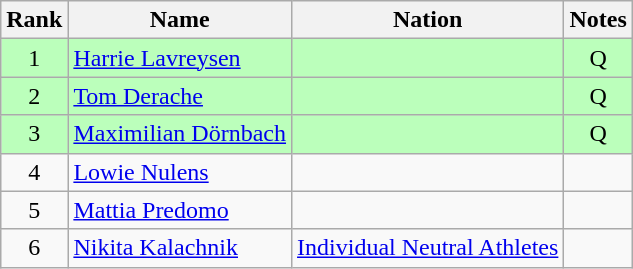<table class="wikitable sortable" style="text-align:center">
<tr>
<th>Rank</th>
<th>Name</th>
<th>Nation</th>
<th>Notes</th>
</tr>
<tr bgcolor=bbffbb>
<td>1</td>
<td align=left><a href='#'>Harrie Lavreysen</a></td>
<td align=left></td>
<td>Q</td>
</tr>
<tr bgcolor=bbffbb>
<td>2</td>
<td align=left><a href='#'>Tom Derache</a></td>
<td align=left></td>
<td>Q</td>
</tr>
<tr bgcolor=bbffbb>
<td>3</td>
<td align=left><a href='#'>Maximilian Dörnbach</a></td>
<td align=left></td>
<td>Q</td>
</tr>
<tr>
<td>4</td>
<td align=left><a href='#'>Lowie Nulens</a></td>
<td align=left></td>
<td></td>
</tr>
<tr>
<td>5</td>
<td align=left><a href='#'>Mattia Predomo</a></td>
<td align=left></td>
<td></td>
</tr>
<tr>
<td>6</td>
<td align=left><a href='#'>Nikita Kalachnik</a></td>
<td align=left><a href='#'>Individual Neutral Athletes</a></td>
<td></td>
</tr>
</table>
